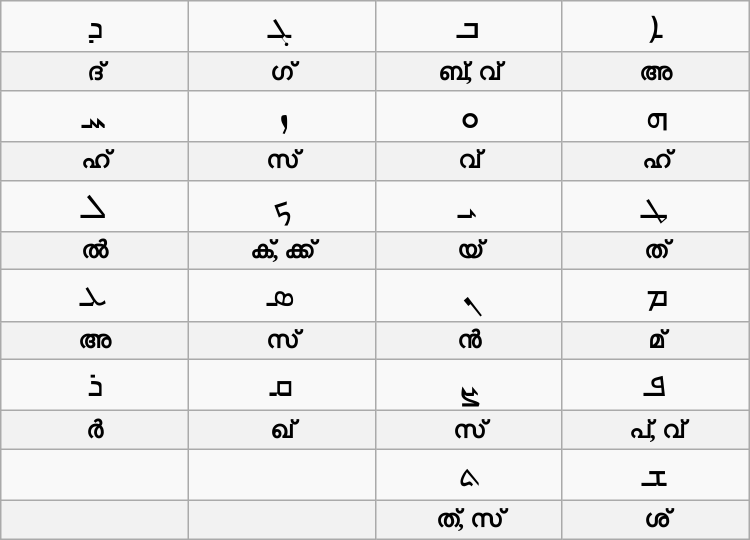<table border="1" cellspacing="0" cellpadding="8" width="500" style="text-align:center;" class="wikitable">
<tr>
<td width="25%"><big><big>ܕ</big></big></td>
<td width="25%"><big><big>ܓ</big></big></td>
<td width="25%"><big><big>ܒ</big></big></td>
<td width="25%"><big><big>ܐ</big></big></td>
</tr>
<tr>
<th>ദ്</th>
<th>ഗ്</th>
<th>ബ്, വ്</th>
<th>അ</th>
</tr>
<tr>
<td><big><big>ܚ</big></big></td>
<td><big><big>ܙ</big></big></td>
<td><big><big>ܘ</big></big></td>
<td><big><big>ܗ</big></big></td>
</tr>
<tr>
<th>ഹ്</th>
<th>സ്</th>
<th>വ്</th>
<th>ഹ്</th>
</tr>
<tr>
<td><big><big>ܠ</big></big></td>
<td><big><big>ܟ</big></big></td>
<td><big><big>ܝ</big></big></td>
<td><big><big>ܛ</big></big></td>
</tr>
<tr>
<th>ൽ</th>
<th>ക്, ക്ക്</th>
<th>യ്</th>
<th>ത്</th>
</tr>
<tr>
<td><big><big>ܥ</big></big></td>
<td><big><big>ܣ</big></big></td>
<td><big><big>ܢ</big></big></td>
<td><big><big>ܡ</big></big></td>
</tr>
<tr>
<th>അ</th>
<th>സ്</th>
<th>ൻ</th>
<th>മ്</th>
</tr>
<tr>
<td><big><big>ܪ</big></big></td>
<td><big><big>ܩ</big></big></td>
<td><big><big>ܨ</big></big></td>
<td><big><big>ܦ</big></big></td>
</tr>
<tr>
<th>ർ</th>
<th>ഖ്</th>
<th>സ്</th>
<th>പ്, വ്</th>
</tr>
<tr>
<td></td>
<td></td>
<td><big><big>ܬ</big></big></td>
<td><big><big>ܫ</big></big></td>
</tr>
<tr>
<th></th>
<th></th>
<th>ത്, സ്</th>
<th>ശ്</th>
</tr>
</table>
